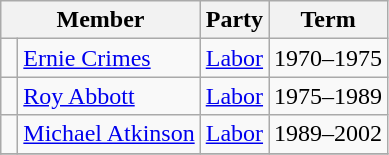<table class="wikitable">
<tr>
<th colspan="2">Member</th>
<th>Party</th>
<th>Term</th>
</tr>
<tr>
<td> </td>
<td><a href='#'>Ernie Crimes</a></td>
<td><a href='#'>Labor</a></td>
<td>1970–1975</td>
</tr>
<tr>
<td> </td>
<td><a href='#'>Roy Abbott</a></td>
<td><a href='#'>Labor</a></td>
<td>1975–1989</td>
</tr>
<tr>
<td> </td>
<td><a href='#'>Michael Atkinson</a></td>
<td><a href='#'>Labor</a></td>
<td>1989–2002</td>
</tr>
<tr>
</tr>
</table>
